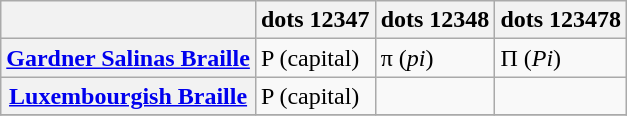<table class="wikitable">
<tr>
<th></th>
<th>dots 12347</th>
<th>dots 12348</th>
<th>dots 123478</th>
</tr>
<tr>
<th align=left><a href='#'>Gardner Salinas Braille</a></th>
<td>P (capital)</td>
<td>π (<em>pi</em>)</td>
<td>Π (<em>Pi</em>)</td>
</tr>
<tr>
<th align=left><a href='#'>Luxembourgish Braille</a></th>
<td>P (capital)</td>
<td></td>
<td></td>
</tr>
<tr>
</tr>
</table>
